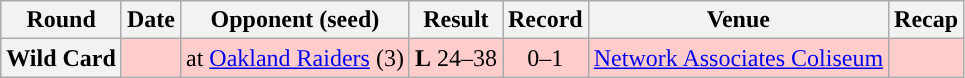<table class="wikitable"style="text-align:center">
<tr>
<th>Round</th>
<th>Date</th>
<th>Opponent (seed)</th>
<th>Result</th>
<th>Record</th>
<th>Venue</th>
<th>Recap</th>
</tr>
<tr style="background:#fcc">
<th>Wild Card</th>
<td></td>
<td>at <a href='#'>Oakland Raiders</a> (3)</td>
<td><strong>L</strong> 24–38</td>
<td>0–1</td>
<td><a href='#'>Network Associates Coliseum</a></td>
<td></td>
</tr>
</table>
